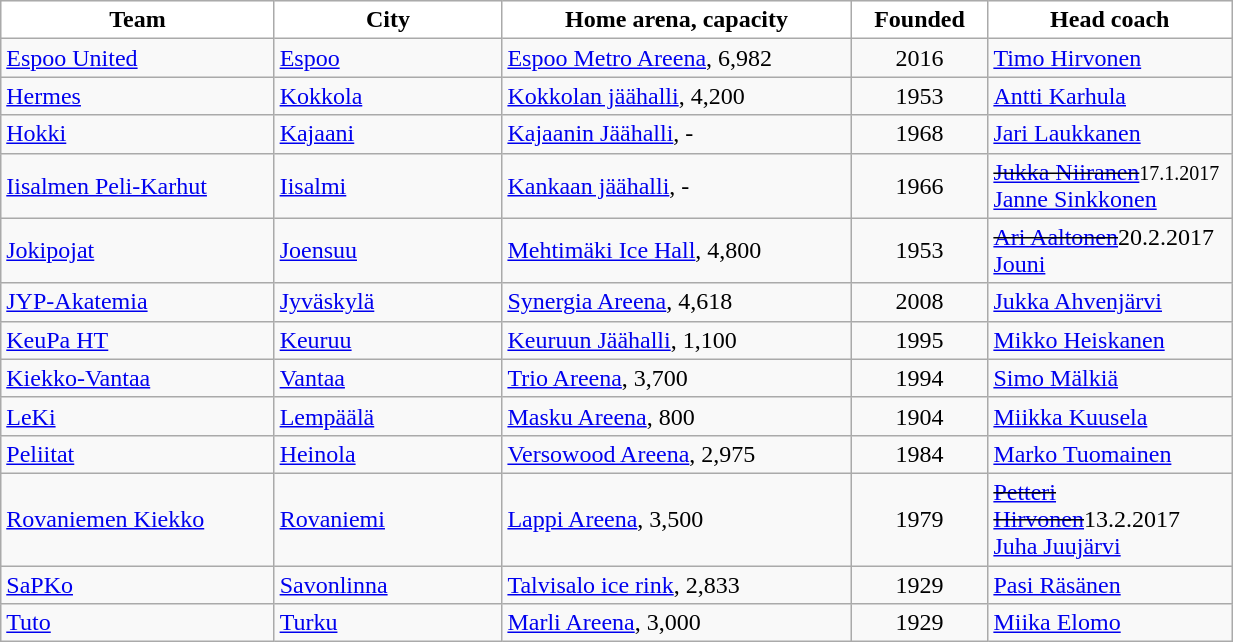<table class="wikitable sortable" style="width:65%; text-align:left">
<tr>
<th style="background:white; width:18%">Team</th>
<th style="background:white; width:15%">City</th>
<th style="background:white; width:23%">Home arena, capacity</th>
<th style="background:white; width:9%">Founded</th>
<th style="background:white; width:16%">Head coach</th>
</tr>
<tr>
<td><a href='#'>Espoo United</a></td>
<td><a href='#'>Espoo</a></td>
<td><a href='#'>Espoo Metro Areena</a>, 6,982</td>
<td align=center>2016</td>
<td> <a href='#'>Timo Hirvonen</a></td>
</tr>
<tr>
<td><a href='#'>Hermes</a></td>
<td><a href='#'>Kokkola</a></td>
<td><a href='#'>Kokkolan jäähalli</a>, 4,200</td>
<td align=center>1953</td>
<td> <a href='#'>Antti Karhula</a></td>
</tr>
<tr>
<td><a href='#'>Hokki</a></td>
<td><a href='#'>Kajaani</a></td>
<td><a href='#'>Kajaanin Jäähalli</a>, -</td>
<td align=center>1968</td>
<td> <a href='#'>Jari Laukkanen</a></td>
</tr>
<tr>
<td><a href='#'>Iisalmen Peli-Karhut</a></td>
<td><a href='#'>Iisalmi</a></td>
<td><a href='#'>Kankaan jäähalli</a>, -</td>
<td align=center>1966</td>
<td> <s><a href='#'>Jukka Niiranen</a></s><small>17.1.2017</small><br> <a href='#'>Janne Sinkkonen</a></td>
</tr>
<tr>
<td><a href='#'>Jokipojat</a></td>
<td><a href='#'>Joensuu</a></td>
<td><a href='#'>Mehtimäki Ice Hall</a>, 4,800</td>
<td align=center>1953</td>
<td> <s><a href='#'>Ari Aaltonen</a></s>20.2.2017<br> <a href='#'>Jouni</a></td>
</tr>
<tr>
<td><a href='#'>JYP-Akatemia</a></td>
<td><a href='#'>Jyväskylä</a></td>
<td><a href='#'>Synergia Areena</a>, 4,618</td>
<td align=center>2008</td>
<td> <a href='#'>Jukka Ahvenjärvi</a></td>
</tr>
<tr>
<td><a href='#'>KeuPa HT</a></td>
<td><a href='#'>Keuruu</a></td>
<td><a href='#'>Keuruun Jäähalli</a>, 1,100</td>
<td align=center>1995</td>
<td> <a href='#'>Mikko Heiskanen</a></td>
</tr>
<tr>
<td><a href='#'>Kiekko-Vantaa</a></td>
<td><a href='#'>Vantaa</a></td>
<td><a href='#'>Trio Areena</a>, 3,700</td>
<td align=center>1994</td>
<td> <a href='#'>Simo Mälkiä</a></td>
</tr>
<tr>
<td><a href='#'>LeKi</a></td>
<td><a href='#'>Lempäälä</a></td>
<td><a href='#'>Masku Areena</a>, 800</td>
<td align=center>1904</td>
<td> <a href='#'>Miikka Kuusela</a></td>
</tr>
<tr>
<td><a href='#'>Peliitat</a></td>
<td><a href='#'>Heinola</a></td>
<td><a href='#'>Versowood Areena</a>, 2,975</td>
<td align=center>1984</td>
<td> <a href='#'>Marko Tuomainen</a></td>
</tr>
<tr>
<td><a href='#'>Rovaniemen Kiekko</a></td>
<td><a href='#'>Rovaniemi</a></td>
<td><a href='#'>Lappi Areena</a>, 3,500</td>
<td align=center>1979</td>
<td> <s><a href='#'>Petteri Hirvonen</a></s>13.2.2017<br> <a href='#'>Juha Juujärvi</a></td>
</tr>
<tr>
<td><a href='#'>SaPKo</a></td>
<td><a href='#'>Savonlinna</a></td>
<td><a href='#'>Talvisalo ice rink</a>, 2,833</td>
<td align=center>1929</td>
<td> <a href='#'>Pasi Räsänen</a></td>
</tr>
<tr>
<td><a href='#'>Tuto</a></td>
<td><a href='#'>Turku</a></td>
<td><a href='#'>Marli Areena</a>, 3,000</td>
<td align=center>1929</td>
<td> <a href='#'>Miika Elomo</a></td>
</tr>
</table>
